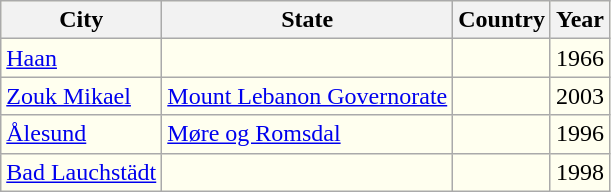<table class="wikitable" style="font-size:100%; background:#FFFFEF; float:left;">
<tr>
<th>City</th>
<th>State</th>
<th>Country</th>
<th>Year</th>
</tr>
<tr>
<td><a href='#'>Haan</a></td>
<td></td>
<td></td>
<td>1966</td>
</tr>
<tr>
<td><a href='#'>Zouk Mikael</a></td>
<td> <a href='#'>Mount Lebanon Governorate</a></td>
<td></td>
<td>2003</td>
</tr>
<tr>
<td><a href='#'>Ålesund</a></td>
<td> <a href='#'>Møre og Romsdal</a></td>
<td></td>
<td>1996</td>
</tr>
<tr>
<td><a href='#'>Bad Lauchstädt</a></td>
<td></td>
<td></td>
<td>1998</td>
</tr>
</table>
